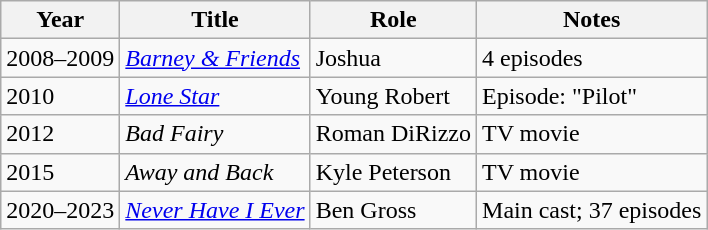<table class="wikitable">
<tr>
<th>Year</th>
<th>Title</th>
<th>Role</th>
<th>Notes</th>
</tr>
<tr>
<td>2008–2009</td>
<td><em><a href='#'>Barney & Friends</a></em></td>
<td>Joshua</td>
<td>4 episodes</td>
</tr>
<tr>
<td>2010</td>
<td><em><a href='#'>Lone Star</a></em></td>
<td>Young Robert</td>
<td>Episode: "Pilot"</td>
</tr>
<tr>
<td>2012</td>
<td><em>Bad Fairy</em></td>
<td>Roman DiRizzo</td>
<td>TV movie</td>
</tr>
<tr>
<td>2015</td>
<td><em>Away and Back</em></td>
<td>Kyle Peterson</td>
<td>TV movie</td>
</tr>
<tr>
<td>2020–2023</td>
<td><em><a href='#'>Never Have I Ever</a></em></td>
<td>Ben Gross</td>
<td>Main cast; 37 episodes</td>
</tr>
</table>
